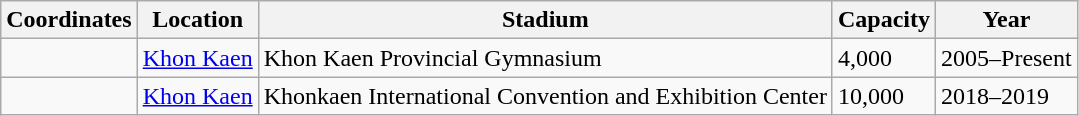<table class="wikitable sortable">
<tr>
<th>Coordinates</th>
<th>Location</th>
<th>Stadium</th>
<th>Capacity</th>
<th>Year</th>
</tr>
<tr>
<td></td>
<td><a href='#'>Khon Kaen</a></td>
<td>Khon Kaen Provincial Gymnasium</td>
<td>4,000</td>
<td>2005–Present</td>
</tr>
<tr>
<td></td>
<td><a href='#'>Khon Kaen</a></td>
<td>Khonkaen International Convention and Exhibition Center</td>
<td>10,000</td>
<td>2018–2019</td>
</tr>
</table>
